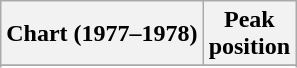<table class="wikitable sortable plainrowheaders" style="text-align:center">
<tr>
<th scope="col">Chart (1977–1978)</th>
<th scope="col">Peak<br>position</th>
</tr>
<tr>
</tr>
<tr>
</tr>
</table>
